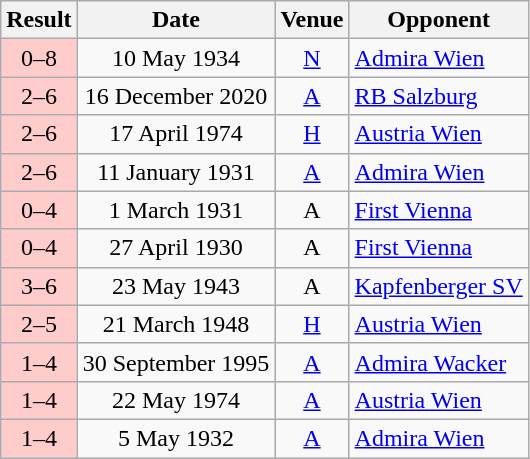<table class="wikitable" style="text-align:center">
<tr>
<th>Result</th>
<th>Date</th>
<th>Venue</th>
<th>Opponent</th>
</tr>
<tr>
<td style="background:#fcc">0–8</td>
<td>10 May 1934</td>
<td><a href='#'>N</a></td>
<td align="left"><a href='#'>Admira Wien</a></td>
</tr>
<tr>
<td style="background:#fcc">2–6</td>
<td>16 December 2020</td>
<td><a href='#'>A</a></td>
<td align="left"><a href='#'>RB Salzburg</a></td>
</tr>
<tr>
<td style="background:#fcc">2–6</td>
<td>17 April 1974</td>
<td><a href='#'>H</a></td>
<td align="left"><a href='#'>Austria Wien</a></td>
</tr>
<tr>
<td style="background:#fcc">2–6</td>
<td>11 January 1931</td>
<td><a href='#'>A</a></td>
<td align="left"><a href='#'>Admira Wien</a></td>
</tr>
<tr>
<td style="background:#fcc">0–4</td>
<td>1 March 1931</td>
<td>A</td>
<td align="left"><a href='#'>First Vienna</a></td>
</tr>
<tr>
<td style="background:#fcc">0–4</td>
<td>27 April 1930</td>
<td>A</td>
<td align="left"><a href='#'>First Vienna</a></td>
</tr>
<tr>
<td style="background:#fcc">3–6</td>
<td>23 May 1943</td>
<td>A</td>
<td align="left"><a href='#'>Kapfenberger SV</a></td>
</tr>
<tr>
<td style="background:#fcc">2–5</td>
<td>21 March 1948</td>
<td><a href='#'>H</a></td>
<td align="left"><a href='#'>Austria Wien</a></td>
</tr>
<tr>
<td style="background:#fcc">1–4</td>
<td>30 September 1995</td>
<td><a href='#'>A</a></td>
<td align="left"><a href='#'>Admira Wacker</a></td>
</tr>
<tr>
<td style="background:#fcc">1–4</td>
<td>22 May 1974</td>
<td><a href='#'>A</a></td>
<td align="left"><a href='#'>Austria Wien</a></td>
</tr>
<tr>
<td style="background:#fcc">1–4</td>
<td>5 May 1932</td>
<td><a href='#'>A</a></td>
<td align="left"><a href='#'>Admira Wien</a></td>
</tr>
</table>
